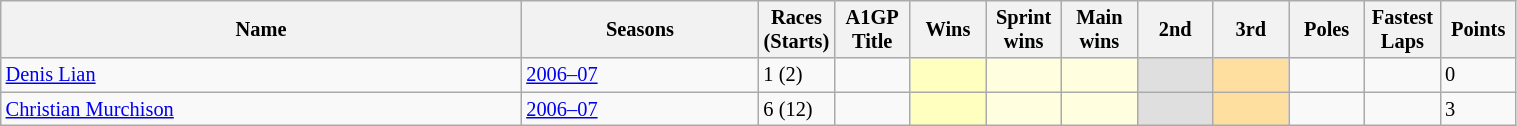<table class="wikitable sortable" style="font-size: 85%" width="80%">
<tr>
<th>Name</th>
<th>Seasons</th>
<th width="5%">Races<br>(Starts)</th>
<th width="5%">A1GP Title</th>
<th width="5%">Wins</th>
<th width="5%">Sprint<br>wins</th>
<th width="5%">Main<br>wins</th>
<th width="5%">2nd</th>
<th width="5%">3rd</th>
<th width="5%">Poles</th>
<th width="5%">Fastest<br>Laps</th>
<th width="5%">Points</th>
</tr>
<tr>
<td><a href='#'>Denis Lian</a></td>
<td><a href='#'>2006–07</a></td>
<td>1 (2)</td>
<td></td>
<td style="background:#FFFFBF;"></td>
<td style="background:#FFFFDF;"></td>
<td style="background:#FFFFDF;"></td>
<td style="background:#DFDFDF;"></td>
<td style="background:#FFDF9F;"></td>
<td></td>
<td></td>
<td>0</td>
</tr>
<tr>
<td><a href='#'>Christian Murchison</a></td>
<td><a href='#'>2006–07</a></td>
<td>6 (12)</td>
<td></td>
<td style="background:#FFFFBF;"></td>
<td style="background:#FFFFDF;"></td>
<td style="background:#FFFFDF;"></td>
<td style="background:#DFDFDF;"></td>
<td style="background:#FFDF9F;"></td>
<td></td>
<td></td>
<td>3</td>
</tr>
</table>
